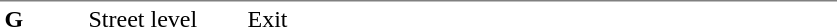<table table border=0 cellspacing=0 cellpadding=3>
<tr>
<td style="border-top:solid 1px gray;" width=50 valign=top><strong>G</strong></td>
<td style="border-top:solid 1px gray;" width=100 valign=top>Street level</td>
<td style="border-top:solid 1px gray;" width=390 valign=top>Exit</td>
</tr>
</table>
